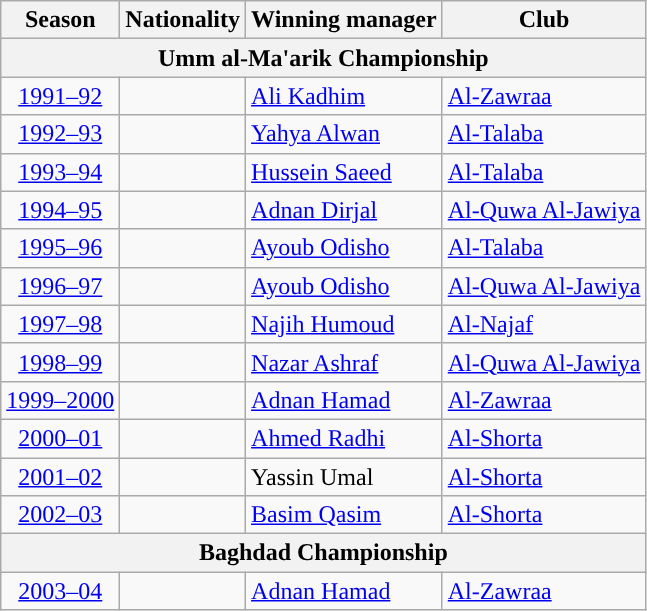<table class="sortable wikitable">
<tr>
<th>Season</th>
<th>Nationality</th>
<th>Winning manager</th>
<th>Club</th>
</tr>
<tr>
<th colspan="4" alligan='center"'><strong>Umm al-Ma'arik Championship</strong></th>
</tr>
<tr>
<td align=center><a href='#'>1991–92</a></td>
<td></td>
<td><a href='#'>Ali Kadhim</a></td>
<td><a href='#'>Al-Zawraa</a></td>
</tr>
<tr>
<td align=center><a href='#'>1992–93</a></td>
<td></td>
<td><a href='#'>Yahya Alwan</a></td>
<td><a href='#'>Al-Talaba</a></td>
</tr>
<tr>
<td align=center><a href='#'>1993–94</a></td>
<td></td>
<td><a href='#'>Hussein Saeed</a></td>
<td><a href='#'>Al-Talaba</a></td>
</tr>
<tr>
<td align=center><a href='#'>1994–95</a></td>
<td></td>
<td><a href='#'>Adnan Dirjal</a></td>
<td><a href='#'>Al-Quwa Al-Jawiya</a></td>
</tr>
<tr>
<td align=center><a href='#'>1995–96</a></td>
<td></td>
<td><a href='#'>Ayoub Odisho</a></td>
<td><a href='#'>Al-Talaba</a></td>
</tr>
<tr>
<td align=center><a href='#'>1996–97</a></td>
<td></td>
<td><a href='#'>Ayoub Odisho</a></td>
<td><a href='#'>Al-Quwa Al-Jawiya</a></td>
</tr>
<tr>
<td align=center><a href='#'>1997–98</a></td>
<td></td>
<td><a href='#'>Najih Humoud</a></td>
<td><a href='#'>Al-Najaf</a></td>
</tr>
<tr>
<td align=center><a href='#'>1998–99</a></td>
<td></td>
<td><a href='#'>Nazar Ashraf</a></td>
<td><a href='#'>Al-Quwa Al-Jawiya</a></td>
</tr>
<tr>
<td align=center><a href='#'>1999–2000</a></td>
<td></td>
<td><a href='#'>Adnan Hamad</a></td>
<td><a href='#'>Al-Zawraa</a></td>
</tr>
<tr>
<td align=center><a href='#'>2000–01</a></td>
<td></td>
<td><a href='#'>Ahmed Radhi</a></td>
<td><a href='#'>Al-Shorta</a></td>
</tr>
<tr>
<td align=center><a href='#'>2001–02</a></td>
<td></td>
<td>Yassin Umal</td>
<td><a href='#'>Al-Shorta</a></td>
</tr>
<tr>
<td align=center><a href='#'>2002–03</a></td>
<td></td>
<td><a href='#'>Basim Qasim</a></td>
<td><a href='#'>Al-Shorta</a></td>
</tr>
<tr>
<th colspan="4" alligan='center"'><strong>Baghdad Championship</strong></th>
</tr>
<tr>
<td align=center><a href='#'>2003–04</a></td>
<td></td>
<td><a href='#'>Adnan Hamad</a></td>
<td><a href='#'>Al-Zawraa</a></td>
</tr>
</table>
